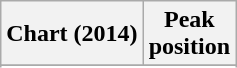<table class="wikitable sortable">
<tr>
<th>Chart (2014)</th>
<th>Peak<br>position</th>
</tr>
<tr>
</tr>
<tr>
</tr>
</table>
